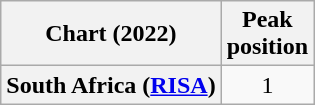<table class="wikitable sortable plainrowheaders" style="text-align:center">
<tr>
<th scope="col">Chart (2022)</th>
<th scope="col">Peak<br>position</th>
</tr>
<tr>
<th scope="row">South Africa (<a href='#'>RISA</a>)</th>
<td>1</td>
</tr>
</table>
